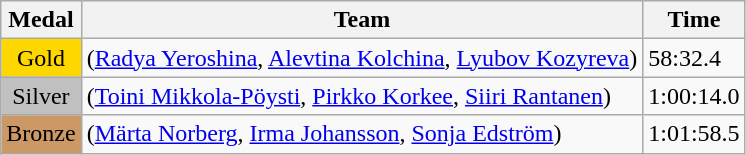<table class="wikitable">
<tr>
<th>Medal</th>
<th>Team</th>
<th>Time</th>
</tr>
<tr>
<td style="text-align:center;background-color:gold;">Gold</td>
<td> (<a href='#'>Radya Yeroshina</a>, <a href='#'>Alevtina Kolchina</a>, <a href='#'>Lyubov Kozyreva</a>)</td>
<td>58:32.4</td>
</tr>
<tr>
<td style="text-align:center;background-color:silver;">Silver</td>
<td> (<a href='#'>Toini Mikkola-Pöysti</a>, <a href='#'>Pirkko Korkee</a>, <a href='#'>Siiri Rantanen</a>)</td>
<td>1:00:14.0</td>
</tr>
<tr>
<td style="text-align:center;background-color:#CC9966;">Bronze</td>
<td> (<a href='#'>Märta Norberg</a>, <a href='#'>Irma Johansson</a>, <a href='#'>Sonja Edström</a>)</td>
<td>1:01:58.5</td>
</tr>
</table>
